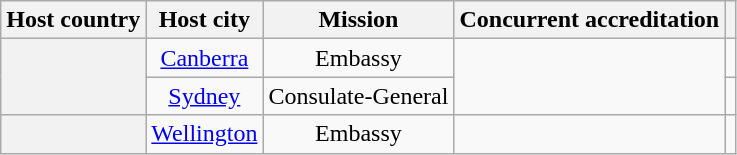<table class="wikitable plainrowheaders" style="text-align:center;">
<tr>
<th scope="col">Host country</th>
<th scope="col">Host city</th>
<th scope="col">Mission</th>
<th scope="col">Concurrent accreditation</th>
<th scope="col"></th>
</tr>
<tr>
<th scope="row" rowspan="2"></th>
<td><a href='#'>Canberra</a></td>
<td>Embassy</td>
<td rowspan="2"></td>
<td></td>
</tr>
<tr>
<td><a href='#'>Sydney</a></td>
<td>Consulate-General</td>
<td></td>
</tr>
<tr>
<th scope="row"></th>
<td><a href='#'>Wellington</a></td>
<td>Embassy</td>
<td> </td>
<td></td>
</tr>
</table>
